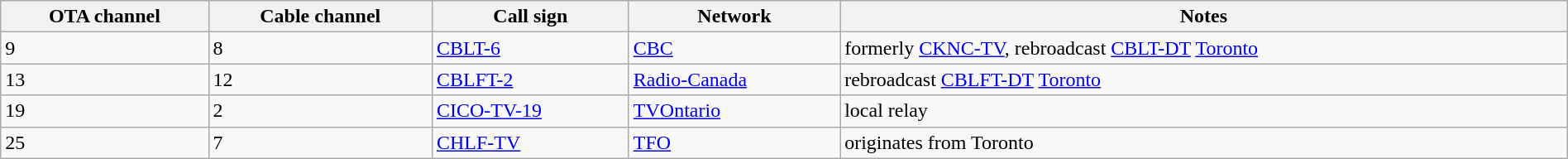<table class="wikitable sortable" width="100%">
<tr>
<th>OTA channel</th>
<th>Cable channel</th>
<th>Call sign</th>
<th>Network</th>
<th>Notes</th>
</tr>
<tr>
<td>9</td>
<td>8</td>
<td><a href='#'>CBLT-6</a></td>
<td><a href='#'>CBC</a></td>
<td>formerly <a href='#'>CKNC-TV</a>, rebroadcast <a href='#'>CBLT-DT</a> <a href='#'>Toronto</a></td>
</tr>
<tr>
<td>13</td>
<td>12</td>
<td><a href='#'>CBLFT-2</a></td>
<td><a href='#'>Radio-Canada</a></td>
<td>rebroadcast <a href='#'>CBLFT-DT</a> <a href='#'>Toronto</a></td>
</tr>
<tr>
<td>19</td>
<td>2</td>
<td><a href='#'>CICO-TV-19</a></td>
<td><a href='#'>TVOntario</a></td>
<td>local relay</td>
</tr>
<tr>
<td>25</td>
<td>7</td>
<td><a href='#'>CHLF-TV</a></td>
<td><a href='#'>TFO</a></td>
<td>originates from Toronto</td>
</tr>
</table>
